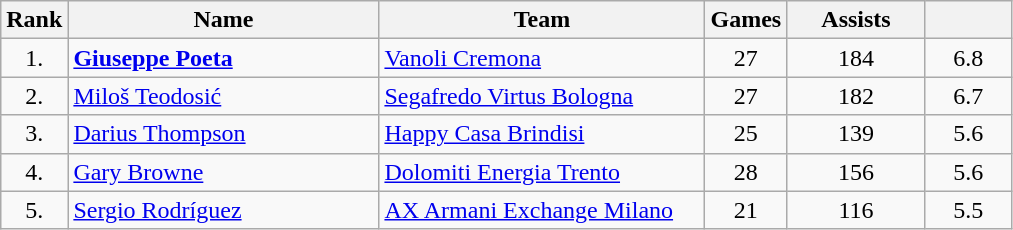<table class="wikitable" style="text-align: center;">
<tr>
<th>Rank</th>
<th width=200>Name</th>
<th width=210>Team</th>
<th>Games</th>
<th width=85>Assists</th>
<th width=50></th>
</tr>
<tr>
<td>1.</td>
<td align="left"> <strong><a href='#'>Giuseppe Poeta</a></strong></td>
<td style="text-align:left;"><a href='#'>Vanoli Cremona</a></td>
<td>27</td>
<td>184</td>
<td>6.8</td>
</tr>
<tr>
<td>2.</td>
<td align="left"> <a href='#'>Miloš Teodosić</a></td>
<td style="text-align:left;"><a href='#'>Segafredo Virtus Bologna</a></td>
<td>27</td>
<td>182</td>
<td>6.7</td>
</tr>
<tr>
<td>3.</td>
<td align="left"> <a href='#'>Darius Thompson</a></td>
<td style="text-align:left;"><a href='#'>Happy Casa Brindisi</a></td>
<td>25</td>
<td>139</td>
<td>5.6</td>
</tr>
<tr>
<td>4.</td>
<td align="left"> <a href='#'>Gary Browne</a></td>
<td style="text-align:left;"><a href='#'>Dolomiti Energia Trento</a></td>
<td>28</td>
<td>156</td>
<td>5.6</td>
</tr>
<tr>
<td>5.</td>
<td align="left"> <a href='#'>Sergio Rodríguez</a></td>
<td style="text-align:left;"><a href='#'>AX Armani Exchange Milano</a></td>
<td>21</td>
<td>116</td>
<td>5.5</td>
</tr>
</table>
